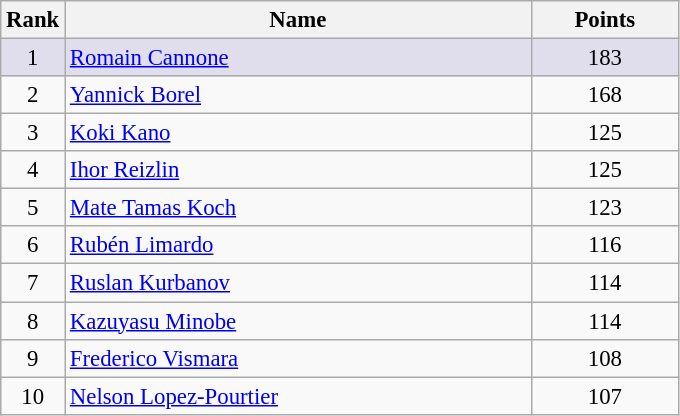<table class="wikitable" style="font-size:95%">
<tr>
<th scope="col">Rank</th>
<th scope="col" style="width:20em">Name</th>
<th scope="col" style="width:6em">Points</th>
</tr>
<tr bgcolor="#E0DDED" align="center">
<td>1</td>
<td align="left"> <a href='#'>Romain Cannone</a></td>
<td>183</td>
</tr>
<tr align="center">
<td>2</td>
<td align="left"> <a href='#'>Yannick Borel</a></td>
<td>168</td>
</tr>
<tr align="center">
<td>3</td>
<td align="left"> <a href='#'>Koki Kano</a></td>
<td>125</td>
</tr>
<tr align="center">
<td>4</td>
<td align="left"> <a href='#'>Ihor Reizlin</a></td>
<td>125</td>
</tr>
<tr align="center">
<td>5</td>
<td align="left"> <a href='#'>Mate Tamas Koch</a></td>
<td>123</td>
</tr>
<tr align="center">
<td>6</td>
<td align="left"> <a href='#'>Rubén Limardo</a></td>
<td>116</td>
</tr>
<tr align="center">
<td>7</td>
<td align="left"> <a href='#'>Ruslan Kurbanov</a></td>
<td>114</td>
</tr>
<tr align="center">
<td>8</td>
<td align="left"> <a href='#'>Kazuyasu Minobe</a></td>
<td>114</td>
</tr>
<tr align="center">
<td>9</td>
<td align="left"> <a href='#'>Frederico Vismara</a></td>
<td>108</td>
</tr>
<tr align="center">
<td>10</td>
<td align="left"> <a href='#'>Nelson Lopez-Pourtier</a></td>
<td>107</td>
</tr>
</table>
